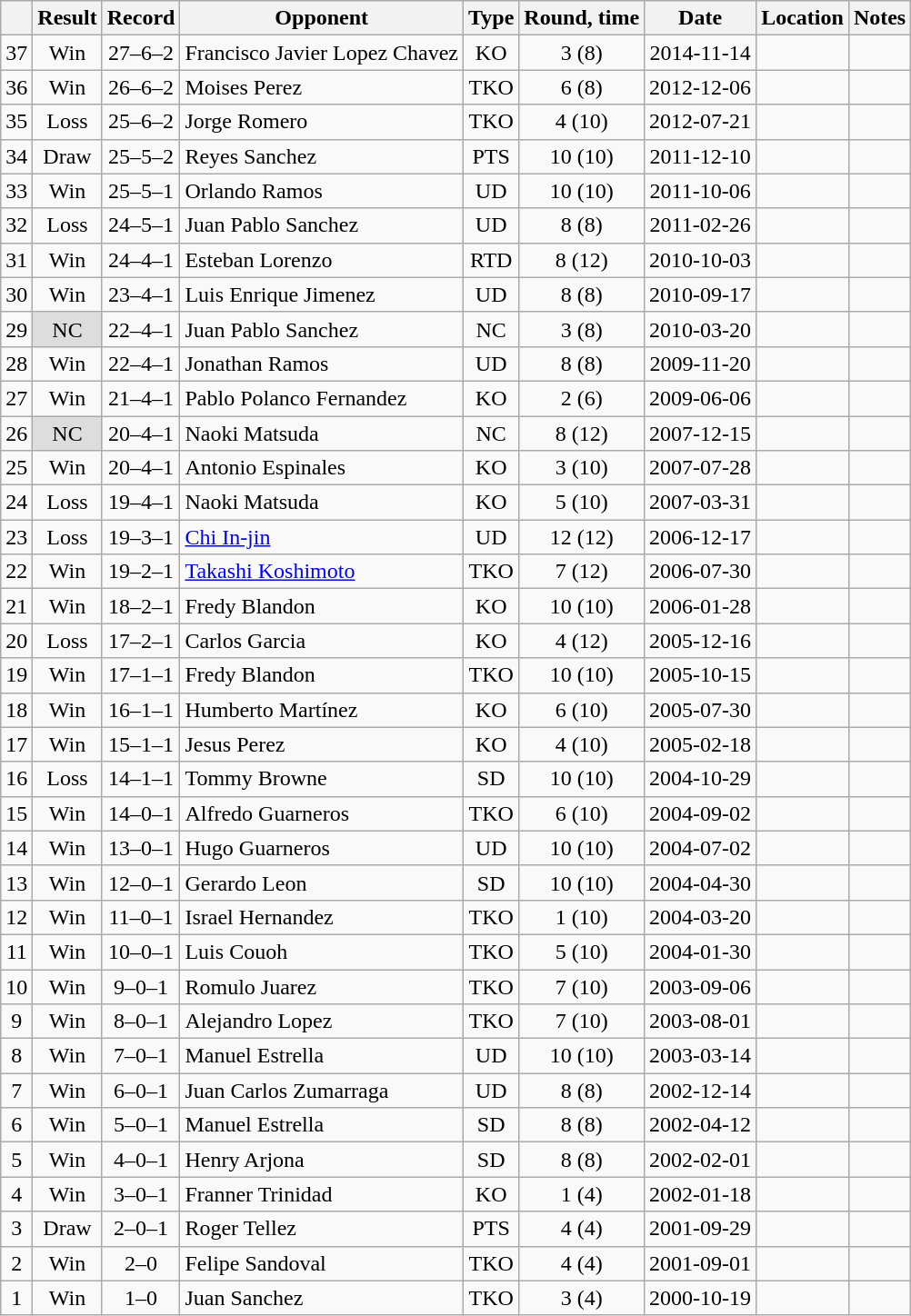<table class=wikitable style=text-align:center>
<tr>
<th></th>
<th>Result</th>
<th>Record</th>
<th>Opponent</th>
<th>Type</th>
<th>Round, time</th>
<th>Date</th>
<th>Location</th>
<th>Notes</th>
</tr>
<tr>
<td>37</td>
<td>Win</td>
<td>27–6–2 </td>
<td align=left>Francisco Javier Lopez Chavez</td>
<td>KO</td>
<td>3 (8)</td>
<td>2014-11-14</td>
<td align=left></td>
<td align=left></td>
</tr>
<tr>
<td>36</td>
<td>Win</td>
<td>26–6–2 </td>
<td align=left>Moises Perez</td>
<td>TKO</td>
<td>6 (8)</td>
<td>2012-12-06</td>
<td align=left></td>
<td align=left></td>
</tr>
<tr>
<td>35</td>
<td>Loss</td>
<td>25–6–2 </td>
<td align=left>Jorge Romero</td>
<td>TKO</td>
<td>4 (10)</td>
<td>2012-07-21</td>
<td align=left></td>
<td align=left></td>
</tr>
<tr>
<td>34</td>
<td>Draw</td>
<td>25–5–2 </td>
<td align=left>Reyes Sanchez</td>
<td>PTS</td>
<td>10 (10)</td>
<td>2011-12-10</td>
<td align=left></td>
<td align=left></td>
</tr>
<tr>
<td>33</td>
<td>Win</td>
<td>25–5–1 </td>
<td align=left>Orlando Ramos</td>
<td>UD</td>
<td>10 (10)</td>
<td>2011-10-06</td>
<td align=left></td>
<td align=left></td>
</tr>
<tr>
<td>32</td>
<td>Loss</td>
<td>24–5–1 </td>
<td align=left>Juan Pablo Sanchez</td>
<td>UD</td>
<td>8 (8)</td>
<td>2011-02-26</td>
<td align=left></td>
<td align=left></td>
</tr>
<tr>
<td>31</td>
<td>Win</td>
<td>24–4–1 </td>
<td align=left>Esteban Lorenzo</td>
<td>RTD</td>
<td>8 (12)</td>
<td>2010-10-03</td>
<td align=left></td>
<td align=left></td>
</tr>
<tr>
<td>30</td>
<td>Win</td>
<td>23–4–1 </td>
<td align=left>Luis Enrique Jimenez</td>
<td>UD</td>
<td>8 (8)</td>
<td>2010-09-17</td>
<td align=left></td>
<td align=left></td>
</tr>
<tr>
<td>29</td>
<td style=background:#DDD>NC</td>
<td>22–4–1 </td>
<td align=left>Juan Pablo Sanchez</td>
<td>NC</td>
<td>3 (8)</td>
<td>2010-03-20</td>
<td align=left></td>
<td align=left></td>
</tr>
<tr>
<td>28</td>
<td>Win</td>
<td>22–4–1 </td>
<td align=left>Jonathan Ramos</td>
<td>UD</td>
<td>8 (8)</td>
<td>2009-11-20</td>
<td align=left></td>
<td align=left></td>
</tr>
<tr>
<td>27</td>
<td>Win</td>
<td>21–4–1 </td>
<td align=left>Pablo Polanco Fernandez</td>
<td>KO</td>
<td>2 (6)</td>
<td>2009-06-06</td>
<td align=left></td>
<td align=left></td>
</tr>
<tr>
<td>26</td>
<td style=background:#DDD>NC</td>
<td>20–4–1 </td>
<td align=left>Naoki Matsuda</td>
<td>NC</td>
<td>8 (12)</td>
<td>2007-12-15</td>
<td align=left></td>
<td align=left></td>
</tr>
<tr>
<td>25</td>
<td>Win</td>
<td>20–4–1</td>
<td align=left>Antonio Espinales</td>
<td>KO</td>
<td>3 (10)</td>
<td>2007-07-28</td>
<td align=left></td>
<td align=left></td>
</tr>
<tr>
<td>24</td>
<td>Loss</td>
<td>19–4–1</td>
<td align=left>Naoki Matsuda</td>
<td>KO</td>
<td>5 (10)</td>
<td>2007-03-31</td>
<td align=left></td>
<td align=left></td>
</tr>
<tr>
<td>23</td>
<td>Loss</td>
<td>19–3–1</td>
<td align=left><a href='#'>Chi In-jin</a></td>
<td>UD</td>
<td>12 (12)</td>
<td>2006-12-17</td>
<td align=left></td>
<td align=left></td>
</tr>
<tr>
<td>22</td>
<td>Win</td>
<td>19–2–1</td>
<td align=left><a href='#'>Takashi Koshimoto</a></td>
<td>TKO</td>
<td>7 (12)</td>
<td>2006-07-30</td>
<td align=left></td>
<td align=left></td>
</tr>
<tr>
<td>21</td>
<td>Win</td>
<td>18–2–1</td>
<td align=left>Fredy Blandon</td>
<td>KO</td>
<td>10 (10)</td>
<td>2006-01-28</td>
<td align=left></td>
<td align=left></td>
</tr>
<tr>
<td>20</td>
<td>Loss</td>
<td>17–2–1</td>
<td align=left>Carlos Garcia</td>
<td>KO</td>
<td>4 (12)</td>
<td>2005-12-16</td>
<td align=left></td>
<td align=left></td>
</tr>
<tr>
<td>19</td>
<td>Win</td>
<td>17–1–1</td>
<td align=left>Fredy Blandon</td>
<td>TKO</td>
<td>10 (10)</td>
<td>2005-10-15</td>
<td align=left></td>
<td align=left></td>
</tr>
<tr>
<td>18</td>
<td>Win</td>
<td>16–1–1</td>
<td align=left>Humberto Martínez</td>
<td>KO</td>
<td>6 (10)</td>
<td>2005-07-30</td>
<td align=left></td>
<td align=left></td>
</tr>
<tr>
<td>17</td>
<td>Win</td>
<td>15–1–1</td>
<td align=left>Jesus Perez</td>
<td>KO</td>
<td>4 (10)</td>
<td>2005-02-18</td>
<td align=left></td>
<td align=left></td>
</tr>
<tr>
<td>16</td>
<td>Loss</td>
<td>14–1–1</td>
<td align=left>Tommy Browne</td>
<td>SD</td>
<td>10 (10)</td>
<td>2004-10-29</td>
<td align=left></td>
<td align=left></td>
</tr>
<tr>
<td>15</td>
<td>Win</td>
<td>14–0–1</td>
<td align=left>Alfredo Guarneros</td>
<td>TKO</td>
<td>6 (10)</td>
<td>2004-09-02</td>
<td align=left></td>
<td align=left></td>
</tr>
<tr>
<td>14</td>
<td>Win</td>
<td>13–0–1</td>
<td align=left>Hugo Guarneros</td>
<td>UD</td>
<td>10 (10)</td>
<td>2004-07-02</td>
<td align=left></td>
<td align=left></td>
</tr>
<tr>
<td>13</td>
<td>Win</td>
<td>12–0–1</td>
<td align=left>Gerardo Leon</td>
<td>SD</td>
<td>10 (10)</td>
<td>2004-04-30</td>
<td align=left></td>
<td align=left></td>
</tr>
<tr>
<td>12</td>
<td>Win</td>
<td>11–0–1</td>
<td align=left>Israel Hernandez</td>
<td>TKO</td>
<td>1 (10)</td>
<td>2004-03-20</td>
<td align=left></td>
<td align=left></td>
</tr>
<tr>
<td>11</td>
<td>Win</td>
<td>10–0–1</td>
<td align=left>Luis Couoh</td>
<td>TKO</td>
<td>5 (10)</td>
<td>2004-01-30</td>
<td align=left></td>
<td align=left></td>
</tr>
<tr>
<td>10</td>
<td>Win</td>
<td>9–0–1</td>
<td align=left>Romulo Juarez</td>
<td>TKO</td>
<td>7 (10)</td>
<td>2003-09-06</td>
<td align=left></td>
<td align=left></td>
</tr>
<tr>
<td>9</td>
<td>Win</td>
<td>8–0–1</td>
<td align=left>Alejandro Lopez</td>
<td>TKO</td>
<td>7 (10)</td>
<td>2003-08-01</td>
<td align=left></td>
<td align=left></td>
</tr>
<tr>
<td>8</td>
<td>Win</td>
<td>7–0–1</td>
<td align=left>Manuel Estrella</td>
<td>UD</td>
<td>10 (10)</td>
<td>2003-03-14</td>
<td align=left></td>
<td align=left></td>
</tr>
<tr>
<td>7</td>
<td>Win</td>
<td>6–0–1</td>
<td align=left>Juan Carlos Zumarraga</td>
<td>UD</td>
<td>8 (8)</td>
<td>2002-12-14</td>
<td align=left></td>
<td align=left></td>
</tr>
<tr>
<td>6</td>
<td>Win</td>
<td>5–0–1</td>
<td align=left>Manuel Estrella</td>
<td>SD</td>
<td>8 (8)</td>
<td>2002-04-12</td>
<td align=left></td>
<td align=left></td>
</tr>
<tr>
<td>5</td>
<td>Win</td>
<td>4–0–1</td>
<td align=left>Henry Arjona</td>
<td>SD</td>
<td>8 (8)</td>
<td>2002-02-01</td>
<td align=left></td>
<td align=left></td>
</tr>
<tr>
<td>4</td>
<td>Win</td>
<td>3–0–1</td>
<td align=left>Franner Trinidad</td>
<td>KO</td>
<td>1 (4)</td>
<td>2002-01-18</td>
<td align=left></td>
<td align=left></td>
</tr>
<tr>
<td>3</td>
<td>Draw</td>
<td>2–0–1</td>
<td align=left>Roger Tellez</td>
<td>PTS</td>
<td>4 (4)</td>
<td>2001-09-29</td>
<td align=left></td>
<td align=left></td>
</tr>
<tr>
<td>2</td>
<td>Win</td>
<td>2–0</td>
<td align=left>Felipe Sandoval</td>
<td>TKO</td>
<td>4 (4)</td>
<td>2001-09-01</td>
<td align=left></td>
<td align=left></td>
</tr>
<tr>
<td>1</td>
<td>Win</td>
<td>1–0</td>
<td align=left>Juan Sanchez</td>
<td>TKO</td>
<td>3 (4)</td>
<td>2000-10-19</td>
<td align=left></td>
<td align=left></td>
</tr>
</table>
